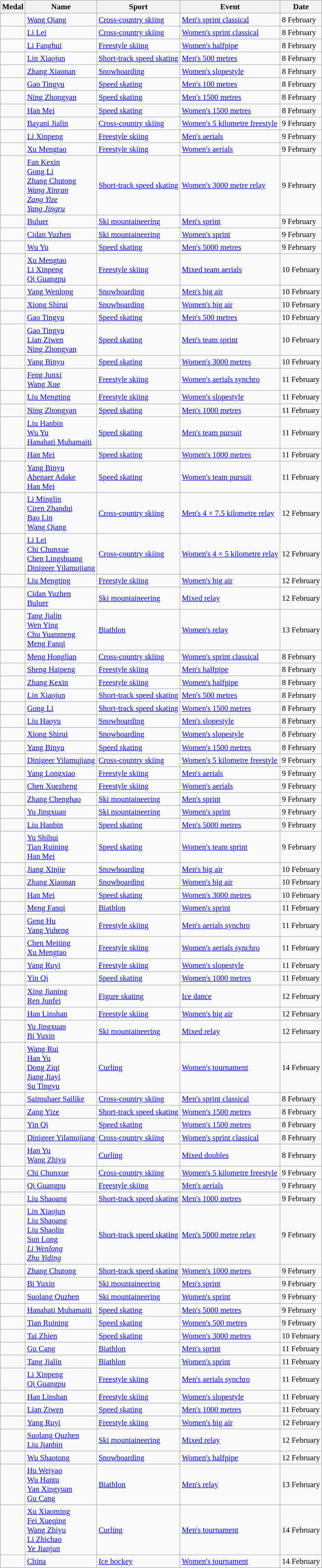<table class="wikitable sortable" style="font-size: 95%;">
<tr>
<th>Medal</th>
<th>Name</th>
<th>Sport</th>
<th>Event</th>
<th>Date</th>
</tr>
<tr>
<td></td>
<td><a href='#'>Wang Qiang</a></td>
<td><a href='#'>Cross-country skiing</a></td>
<td><a href='#'>Men's sprint classical</a></td>
<td>8 February</td>
</tr>
<tr>
<td></td>
<td><a href='#'>Li Lei</a></td>
<td><a href='#'>Cross-country skiing</a></td>
<td><a href='#'>Women's sprint classical</a></td>
<td>8 February</td>
</tr>
<tr>
<td></td>
<td><a href='#'>Li Fanghui</a></td>
<td><a href='#'>Freestyle skiing</a></td>
<td><a href='#'>Women's halfpipe</a></td>
<td>8 February</td>
</tr>
<tr>
<td></td>
<td><a href='#'>Lin Xiaojun</a></td>
<td><a href='#'>Short-track speed skating</a></td>
<td><a href='#'>Men's 500 metres</a></td>
<td>8 February</td>
</tr>
<tr>
<td></td>
<td><a href='#'>Zhang Xiaonan</a></td>
<td><a href='#'>Snowboarding</a></td>
<td><a href='#'>Women's slopestyle</a></td>
<td>8 February</td>
</tr>
<tr>
<td></td>
<td><a href='#'>Gao Tingyu</a></td>
<td><a href='#'>Speed skating</a></td>
<td><a href='#'>Men's 100 metres</a></td>
<td>8 February</td>
</tr>
<tr>
<td></td>
<td><a href='#'>Ning Zhongyan</a></td>
<td><a href='#'>Speed skating</a></td>
<td><a href='#'>Men's 1500 metres</a></td>
<td>8 February</td>
</tr>
<tr>
<td></td>
<td><a href='#'>Han Mei</a></td>
<td><a href='#'>Speed skating</a></td>
<td><a href='#'>Women's 1500 metres</a></td>
<td>8 February</td>
</tr>
<tr>
<td></td>
<td><a href='#'>Bayani Jialin</a></td>
<td><a href='#'>Cross-country skiing</a></td>
<td><a href='#'>Women's 5 kilometre freestyle</a></td>
<td>9 February</td>
</tr>
<tr>
<td></td>
<td><a href='#'>Li Xinpeng</a></td>
<td><a href='#'>Freestyle skiing</a></td>
<td><a href='#'>Men's aerials</a></td>
<td>9 February</td>
</tr>
<tr>
<td></td>
<td><a href='#'>Xu Mengtao</a></td>
<td><a href='#'>Freestyle skiing</a></td>
<td><a href='#'>Women's aerials</a></td>
<td>9 February</td>
</tr>
<tr>
<td></td>
<td><a href='#'>Fan Kexin</a><br><a href='#'>Gong Li</a><br><a href='#'>Zhang Chutong</a><br><em><a href='#'>Wang Xinran</a><br><a href='#'>Zang Yize</a></em><br><em><a href='#'>Yang Jingru</a></em></td>
<td><a href='#'>Short-track speed skating</a></td>
<td><a href='#'>Women's 3000 metre relay</a></td>
<td>9 February</td>
</tr>
<tr>
<td></td>
<td><a href='#'>Buluer</a></td>
<td><a href='#'>Ski mountaineering</a></td>
<td><a href='#'>Men's sprint</a></td>
<td>9 February</td>
</tr>
<tr>
<td></td>
<td><a href='#'>Cidan Yuzhen</a></td>
<td><a href='#'>Ski mountaineering</a></td>
<td><a href='#'>Women's sprint</a></td>
<td>9 February</td>
</tr>
<tr>
<td></td>
<td><a href='#'>Wu Yu</a></td>
<td><a href='#'>Speed skating</a></td>
<td><a href='#'>Men's 5000 metres</a></td>
<td>9 February</td>
</tr>
<tr>
<td></td>
<td><a href='#'>Xu Mengtao</a><br><a href='#'>Li Xinpeng</a><br><a href='#'>Qi Guangpu</a></td>
<td><a href='#'>Freestyle skiing</a></td>
<td><a href='#'>Mixed team aerials</a></td>
<td>10 February</td>
</tr>
<tr>
<td></td>
<td><a href='#'>Yang Wenlong</a></td>
<td><a href='#'>Snowboarding</a></td>
<td><a href='#'>Men's big air</a></td>
<td>10 February</td>
</tr>
<tr>
<td></td>
<td><a href='#'>Xiong Shirui</a></td>
<td><a href='#'>Snowboarding</a></td>
<td><a href='#'>Women's big air</a></td>
<td>10 February</td>
</tr>
<tr>
<td></td>
<td><a href='#'>Gao Tingyu</a></td>
<td><a href='#'>Speed skating</a></td>
<td><a href='#'>Men's 500 metres</a></td>
<td>10 February</td>
</tr>
<tr>
<td></td>
<td><a href='#'>Gao Tingyu</a><br><a href='#'>Lian Ziwen</a><br><a href='#'>Ning Zhongyan</a></td>
<td><a href='#'>Speed skating</a></td>
<td><a href='#'>Men's team sprint</a></td>
<td>10 February</td>
</tr>
<tr>
<td></td>
<td><a href='#'>Yang Binyu</a></td>
<td><a href='#'>Speed skating</a></td>
<td><a href='#'>Women's 3000 metres</a></td>
<td>10 February</td>
</tr>
<tr>
<td></td>
<td><a href='#'>Feng Junxi</a><br><a href='#'>Wang Xue</a></td>
<td><a href='#'>Freestyle skiing</a></td>
<td><a href='#'>Women's aerials synchro</a></td>
<td>11 February</td>
</tr>
<tr>
<td></td>
<td><a href='#'>Liu Mengting</a></td>
<td><a href='#'>Freestyle skiing</a></td>
<td><a href='#'>Women's slopestyle</a></td>
<td>11 February</td>
</tr>
<tr>
<td></td>
<td><a href='#'>Ning Zhongyan</a></td>
<td><a href='#'>Speed skating</a></td>
<td><a href='#'>Men's 1000 metres</a></td>
<td>11 February</td>
</tr>
<tr>
<td></td>
<td><a href='#'>Liu Hanbin</a><br><a href='#'>Wu Yu</a><br><a href='#'>Hanahati Muhamaiti</a></td>
<td><a href='#'>Speed skating</a></td>
<td><a href='#'>Men's team pursuit</a></td>
<td>11 February</td>
</tr>
<tr>
<td></td>
<td><a href='#'>Han Mei</a></td>
<td><a href='#'>Speed skating</a></td>
<td><a href='#'>Women's 1000 metres</a></td>
<td>11 February</td>
</tr>
<tr>
<td></td>
<td><a href='#'>Yang Binyu</a><br><a href='#'>Ahenaer Adake</a><br><a href='#'>Han Mei</a></td>
<td><a href='#'>Speed skating</a></td>
<td><a href='#'>Women's team pursuit</a></td>
<td>11 February</td>
</tr>
<tr>
<td></td>
<td><a href='#'>Li Minglin</a><br><a href='#'>Ciren Zhandui</a><br><a href='#'>Bao Lin</a><br><a href='#'>Wang Qiang</a></td>
<td><a href='#'>Cross-country skiing</a></td>
<td><a href='#'>Men's 4 × 7.5 kilometre relay</a></td>
<td>12 February</td>
</tr>
<tr>
<td></td>
<td><a href='#'>Li Lei</a><br><a href='#'>Chi Chunxue</a><br><a href='#'>Chen Lingshuang</a><br><a href='#'>Dinigeer Yilamujiang</a></td>
<td><a href='#'>Cross-country skiing</a></td>
<td><a href='#'>Women's 4 × 5 kilometre relay</a></td>
<td>12 February</td>
</tr>
<tr>
<td></td>
<td><a href='#'>Liu Mengting</a></td>
<td><a href='#'>Freestyle skiing</a></td>
<td><a href='#'>Women's big air</a></td>
<td>12 February</td>
</tr>
<tr>
<td></td>
<td><a href='#'>Cidan Yuzhen</a><br><a href='#'>Buluer</a></td>
<td><a href='#'>Ski mountaineering</a></td>
<td><a href='#'>Mixed relay</a></td>
<td>12 February</td>
</tr>
<tr>
<td></td>
<td><a href='#'>Tang Jialin</a><br><a href='#'>Wen Ying</a><br><a href='#'>Chu Yuanmeng</a><br><a href='#'>Meng Fanqi</a></td>
<td><a href='#'>Biathlon</a></td>
<td><a href='#'>Women's relay</a></td>
<td>13 February</td>
</tr>
<tr>
<td></td>
<td><a href='#'>Meng Honglian</a></td>
<td><a href='#'>Cross-country skiing</a></td>
<td><a href='#'>Women's sprint classical</a></td>
<td>8 February</td>
</tr>
<tr>
<td></td>
<td><a href='#'>Sheng Haipeng</a></td>
<td><a href='#'>Freestyle skiing</a></td>
<td><a href='#'>Men's halfpipe</a></td>
<td>8 February</td>
</tr>
<tr>
<td></td>
<td><a href='#'>Zhang Kexin</a></td>
<td><a href='#'>Freestyle skiing</a></td>
<td><a href='#'>Women's halfpipe</a></td>
<td>8 February</td>
</tr>
<tr>
<td></td>
<td><a href='#'>Lin Xiaojun</a></td>
<td><a href='#'>Short-track speed skating</a></td>
<td><a href='#'>Men's 500 metres</a></td>
<td>8 February</td>
</tr>
<tr>
<td></td>
<td><a href='#'>Gong Li</a></td>
<td><a href='#'>Short-track speed skating</a></td>
<td><a href='#'>Women's 1500 metres</a></td>
<td>8 February</td>
</tr>
<tr>
<td></td>
<td><a href='#'>Liu Haoyu</a></td>
<td><a href='#'>Snowboarding</a></td>
<td><a href='#'>Men's slopestyle</a></td>
<td>8 February</td>
</tr>
<tr>
<td></td>
<td><a href='#'>Xiong Shirui</a></td>
<td><a href='#'>Snowboarding</a></td>
<td><a href='#'>Women's slopestyle</a></td>
<td>8 February</td>
</tr>
<tr>
<td></td>
<td><a href='#'>Yang Binyu</a></td>
<td><a href='#'>Speed skating</a></td>
<td><a href='#'>Women's 1500 metres</a></td>
<td>8 February</td>
</tr>
<tr>
<td></td>
<td><a href='#'>Dinigeer Yilamujiang</a></td>
<td><a href='#'>Cross-country skiing</a></td>
<td><a href='#'>Women's 5 kilometre freestyle</a></td>
<td>9 February</td>
</tr>
<tr>
<td></td>
<td><a href='#'>Yang Longxiao</a></td>
<td><a href='#'>Freestyle skiing</a></td>
<td><a href='#'>Men's aerials</a></td>
<td>9 February</td>
</tr>
<tr>
<td></td>
<td><a href='#'>Chen Xuezheng</a></td>
<td><a href='#'>Freestyle skiing</a></td>
<td><a href='#'>Women's aerials</a></td>
<td>9 February</td>
</tr>
<tr>
<td></td>
<td><a href='#'>Zhang Chenghao</a></td>
<td><a href='#'>Ski mountaineering</a></td>
<td><a href='#'>Men's sprint</a></td>
<td>9 February</td>
</tr>
<tr>
<td></td>
<td><a href='#'>Yu Jingxuan</a></td>
<td><a href='#'>Ski mountaineering</a></td>
<td><a href='#'>Women's sprint</a></td>
<td>9 February</td>
</tr>
<tr>
<td></td>
<td><a href='#'>Liu Hanbin</a></td>
<td><a href='#'>Speed skating</a></td>
<td><a href='#'>Men's 5000 metres</a></td>
<td>9 February</td>
</tr>
<tr>
<td></td>
<td><a href='#'>Yu Shihui</a><br><a href='#'>Tian Ruining</a><br><a href='#'>Han Mei</a></td>
<td><a href='#'>Speed skating</a></td>
<td><a href='#'>Women's team sprint</a></td>
<td>9 February</td>
</tr>
<tr>
<td></td>
<td><a href='#'>Jiang Xinjie</a></td>
<td><a href='#'>Snowboarding</a></td>
<td><a href='#'>Men's big air</a></td>
<td>10 February</td>
</tr>
<tr>
<td></td>
<td><a href='#'>Zhang Xiaonan</a></td>
<td><a href='#'>Snowboarding</a></td>
<td><a href='#'>Women's big air</a></td>
<td>10 February</td>
</tr>
<tr>
<td></td>
<td><a href='#'>Han Mei</a></td>
<td><a href='#'>Speed skating</a></td>
<td><a href='#'>Women's 3000 metres</a></td>
<td>10 February</td>
</tr>
<tr>
<td></td>
<td><a href='#'>Meng Fanqi</a></td>
<td><a href='#'>Biathlon</a></td>
<td><a href='#'>Women's sprint</a></td>
<td>11 February</td>
</tr>
<tr>
<td></td>
<td><a href='#'>Geng Hu</a><br><a href='#'>Yang Yuheng</a></td>
<td><a href='#'>Freestyle skiing</a></td>
<td><a href='#'>Men's aerials synchro</a></td>
<td>11 February</td>
</tr>
<tr>
<td></td>
<td><a href='#'>Chen Meiting</a><br><a href='#'>Xu Mengtao</a></td>
<td><a href='#'>Freestyle skiing</a></td>
<td><a href='#'>Women's aerials synchro</a></td>
<td>11 February</td>
</tr>
<tr>
<td></td>
<td><a href='#'>Yang Ruyi</a></td>
<td><a href='#'>Freestyle skiing</a></td>
<td><a href='#'>Women's slopestyle</a></td>
<td>11 February</td>
</tr>
<tr>
<td></td>
<td><a href='#'>Yin Qi</a></td>
<td><a href='#'>Speed skating</a></td>
<td><a href='#'>Women's 1000 metres</a></td>
<td>11 February</td>
</tr>
<tr>
<td></td>
<td><a href='#'>Xing Jianing</a><br><a href='#'>Ren Junfei</a></td>
<td><a href='#'>Figure skating</a></td>
<td><a href='#'>Ice dance</a></td>
<td>12 February</td>
</tr>
<tr>
<td></td>
<td><a href='#'>Han Linshan</a></td>
<td><a href='#'>Freestyle skiing</a></td>
<td><a href='#'>Women's big air</a></td>
<td>12 February</td>
</tr>
<tr>
<td></td>
<td><a href='#'>Yu Jingxuan</a><br><a href='#'>Bi Yuxin</a></td>
<td><a href='#'>Ski mountaineering</a></td>
<td><a href='#'>Mixed relay</a></td>
<td>12 February</td>
</tr>
<tr>
<td></td>
<td><a href='#'>Wang Rui</a><br><a href='#'>Han Yu</a><br><a href='#'>Dong Ziqi</a><br><a href='#'>Jiang Jiayi</a><br><a href='#'>Su Tingyu</a></td>
<td><a href='#'>Curling</a></td>
<td><a href='#'>Women's tournament</a></td>
<td>14 February</td>
</tr>
<tr>
<td></td>
<td><a href='#'>Saimuhaer Sailike</a></td>
<td><a href='#'>Cross-country skiing</a></td>
<td><a href='#'>Men's sprint classical</a></td>
<td>8 February</td>
</tr>
<tr>
<td></td>
<td><a href='#'>Zang Yize</a></td>
<td><a href='#'>Short-track speed skating</a></td>
<td><a href='#'>Women's 1500 metres</a></td>
<td>8 February</td>
</tr>
<tr>
<td></td>
<td><a href='#'>Yin Qi</a></td>
<td><a href='#'>Speed skating</a></td>
<td><a href='#'>Women's 1500 metres</a></td>
<td>8 February</td>
</tr>
<tr>
<td></td>
<td><a href='#'>Dinigeer Yilamujiang</a></td>
<td><a href='#'>Cross-country skiing</a></td>
<td><a href='#'>Women's sprint classical</a></td>
<td>8 February</td>
</tr>
<tr>
<td></td>
<td><a href='#'>Han Yu</a><br><a href='#'>Wang Zhiyu</a></td>
<td><a href='#'>Curling</a></td>
<td><a href='#'>Mixed doubles</a></td>
<td>8 February</td>
</tr>
<tr>
<td></td>
<td><a href='#'>Chi Chunxue</a></td>
<td><a href='#'>Cross-country skiing</a></td>
<td><a href='#'>Women's 5 kilometre freestyle</a></td>
<td>9 February</td>
</tr>
<tr>
<td></td>
<td><a href='#'>Qi Guangpu</a></td>
<td><a href='#'>Freestyle skiing</a></td>
<td><a href='#'>Men's aerials</a></td>
<td>9 February</td>
</tr>
<tr>
<td></td>
<td><a href='#'>Liu Shaoang</a></td>
<td><a href='#'>Short-track speed skating</a></td>
<td><a href='#'>Men's 1000 metres</a></td>
<td>9 February</td>
</tr>
<tr>
<td></td>
<td><a href='#'>Lin Xiaojun</a><br><a href='#'>Liu Shaoang</a><br><a href='#'>Liu Shaolin</a><br><a href='#'>Sun Long</a><br><em><a href='#'>Li Wenlong</a></em><br><em><a href='#'>Zhu Yiding</a></em></td>
<td><a href='#'>Short-track speed skating</a></td>
<td><a href='#'>Men's 5000 metre relay</a></td>
<td>9 February</td>
</tr>
<tr>
<td></td>
<td><a href='#'>Zhang Chutong</a></td>
<td><a href='#'>Short-track speed skating</a></td>
<td><a href='#'>Women's 1000 metres</a></td>
<td>9 February</td>
</tr>
<tr>
<td></td>
<td><a href='#'>Bi Yuxin</a></td>
<td><a href='#'>Ski mountaineering</a></td>
<td><a href='#'>Men's sprint</a></td>
<td>9 February</td>
</tr>
<tr>
<td></td>
<td><a href='#'>Suolang Quzhen</a></td>
<td><a href='#'>Ski mountaineering</a></td>
<td><a href='#'>Women's sprint</a></td>
<td>9 February</td>
</tr>
<tr>
<td></td>
<td><a href='#'>Hanahati Muhamaiti</a></td>
<td><a href='#'>Speed skating</a></td>
<td><a href='#'>Men's 5000 metres</a></td>
<td>9 February</td>
</tr>
<tr>
<td></td>
<td><a href='#'>Tian Ruining</a></td>
<td><a href='#'>Speed skating</a></td>
<td><a href='#'>Women's 500 metres</a></td>
<td>9 February</td>
</tr>
<tr>
<td></td>
<td><a href='#'>Tai Zhien</a></td>
<td><a href='#'>Speed skating</a></td>
<td><a href='#'>Women's 3000 metres</a></td>
<td>10 February</td>
</tr>
<tr>
<td></td>
<td><a href='#'>Gu Cang</a></td>
<td><a href='#'>Biathlon</a></td>
<td><a href='#'>Men's sprint</a></td>
<td>11 February</td>
</tr>
<tr>
<td></td>
<td><a href='#'>Tang Jialin</a></td>
<td><a href='#'>Biathlon</a></td>
<td><a href='#'>Women's sprint</a></td>
<td>11 February</td>
</tr>
<tr>
<td></td>
<td><a href='#'>Li Xinpeng</a><br><a href='#'>Qi Guangpu</a></td>
<td><a href='#'>Freestyle skiing</a></td>
<td><a href='#'>Men's aerials synchro</a></td>
<td>11 February</td>
</tr>
<tr>
<td></td>
<td><a href='#'>Han Linshan</a></td>
<td><a href='#'>Freestyle skiing</a></td>
<td><a href='#'>Women's slopestyle</a></td>
<td>11 February</td>
</tr>
<tr>
<td></td>
<td><a href='#'>Lian Ziwen</a></td>
<td><a href='#'>Speed skating</a></td>
<td><a href='#'>Men's 1000 metres</a></td>
<td>11 February</td>
</tr>
<tr>
<td></td>
<td><a href='#'>Yang Ruyi</a></td>
<td><a href='#'>Freestyle skiing</a></td>
<td><a href='#'>Women's big air</a></td>
<td>12 February</td>
</tr>
<tr>
<td></td>
<td><a href='#'>Suolang Quzhen</a><br><a href='#'>Liu Jianbin</a></td>
<td><a href='#'>Ski mountaineering</a></td>
<td><a href='#'>Mixed relay</a></td>
<td>12 February</td>
</tr>
<tr>
<td></td>
<td><a href='#'>Wu Shaotong</a></td>
<td><a href='#'>Snowboarding</a></td>
<td><a href='#'>Women's halfpipe</a></td>
<td>12 February</td>
</tr>
<tr>
<td></td>
<td><a href='#'>Hu Weiyao</a><br><a href='#'>Wu Hantu</a><br><a href='#'>Yan Xingyuan</a><br><a href='#'>Gu Cang</a></td>
<td><a href='#'>Biathlon</a></td>
<td><a href='#'>Men's relay</a></td>
<td>13 February</td>
</tr>
<tr>
<td></td>
<td><a href='#'>Xu Xiaoming</a><br><a href='#'>Fei Xueqing</a><br><a href='#'>Wang Zhiyu</a><br><a href='#'>Li Zhichao</a><br><a href='#'>Ye Jianjun</a></td>
<td><a href='#'>Curling</a></td>
<td><a href='#'>Men's tournament</a></td>
<td>14 February</td>
</tr>
<tr>
<td></td>
<td><a href='#'>China</a></td>
<td><a href='#'>Ice hockey</a></td>
<td><a href='#'>Women's tournament</a></td>
<td>14 February</td>
</tr>
</table>
